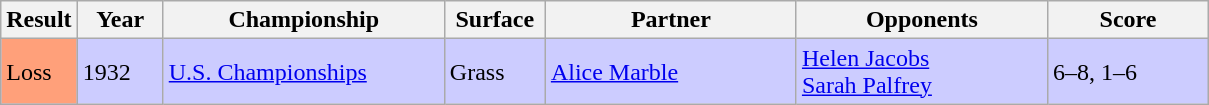<table class="wikitable">
<tr>
<th style="width:40px">Result</th>
<th style="width:50px">Year</th>
<th style="width:180px">Championship</th>
<th style="width:60px">Surface</th>
<th style="width:160px">Partner</th>
<th style="width:160px">Opponents</th>
<th style="width:100px" class="unsortable">Score</th>
</tr>
<tr style="background:#CCCCFF">
<td style="background:#FFA07A">Loss</td>
<td>1932</td>
<td><a href='#'>U.S. Championships</a></td>
<td>Grass</td>
<td> <a href='#'>Alice Marble</a></td>
<td> <a href='#'>Helen Jacobs</a> <br>  <a href='#'>Sarah Palfrey</a></td>
<td>6–8, 1–6</td>
</tr>
</table>
